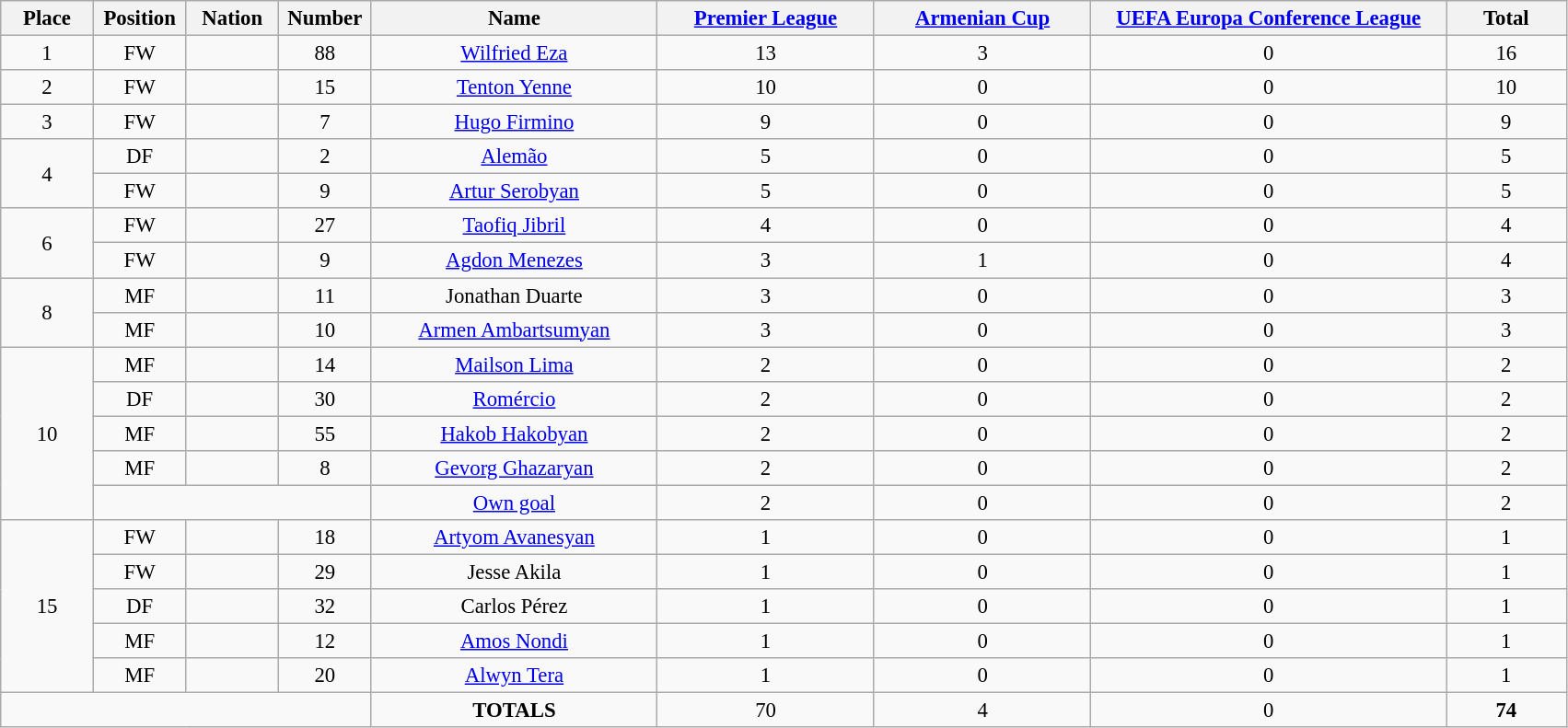<table class="wikitable" style="font-size: 95%; text-align: center;">
<tr>
<th width=60>Place</th>
<th width=60>Position</th>
<th width=60>Nation</th>
<th width=60>Number</th>
<th width=200>Name</th>
<th width=150><a href='#'>Premier League</a></th>
<th width=150><a href='#'>Armenian Cup</a></th>
<th width=250><a href='#'>UEFA Europa Conference League</a></th>
<th width=80>Total</th>
</tr>
<tr>
<td>1</td>
<td>FW</td>
<td></td>
<td>88</td>
<td><a href='#'>Wilfried Eza</a></td>
<td>13</td>
<td>3</td>
<td>0</td>
<td>16</td>
</tr>
<tr>
<td>2</td>
<td>FW</td>
<td></td>
<td>15</td>
<td><a href='#'>Tenton Yenne</a></td>
<td>10</td>
<td>0</td>
<td>0</td>
<td>10</td>
</tr>
<tr>
<td>3</td>
<td>FW</td>
<td></td>
<td>7</td>
<td><a href='#'>Hugo Firmino</a></td>
<td>9</td>
<td>0</td>
<td>0</td>
<td>9</td>
</tr>
<tr>
<td rowspan="2">4</td>
<td>DF</td>
<td></td>
<td>2</td>
<td><a href='#'>Alemão</a></td>
<td>5</td>
<td>0</td>
<td>0</td>
<td>5</td>
</tr>
<tr>
<td>FW</td>
<td></td>
<td>9</td>
<td><a href='#'>Artur Serobyan</a></td>
<td>5</td>
<td>0</td>
<td>0</td>
<td>5</td>
</tr>
<tr>
<td rowspan="2">6</td>
<td>FW</td>
<td></td>
<td>27</td>
<td><a href='#'>Taofiq Jibril</a></td>
<td>4</td>
<td>0</td>
<td>0</td>
<td>4</td>
</tr>
<tr>
<td>FW</td>
<td></td>
<td>9</td>
<td><a href='#'>Agdon Menezes</a></td>
<td>3</td>
<td>1</td>
<td>0</td>
<td>4</td>
</tr>
<tr>
<td rowspan="2">8</td>
<td>MF</td>
<td></td>
<td>11</td>
<td>Jonathan Duarte</td>
<td>3</td>
<td>0</td>
<td>0</td>
<td>3</td>
</tr>
<tr>
<td>MF</td>
<td></td>
<td>10</td>
<td><a href='#'>Armen Ambartsumyan</a></td>
<td>3</td>
<td>0</td>
<td>0</td>
<td>3</td>
</tr>
<tr>
<td rowspan="5">10</td>
<td>MF</td>
<td></td>
<td>14</td>
<td><a href='#'>Mailson Lima</a></td>
<td>2</td>
<td>0</td>
<td>0</td>
<td>2</td>
</tr>
<tr>
<td>DF</td>
<td></td>
<td>30</td>
<td><a href='#'>Romércio</a></td>
<td>2</td>
<td>0</td>
<td>0</td>
<td>2</td>
</tr>
<tr>
<td>MF</td>
<td></td>
<td>55</td>
<td><a href='#'>Hakob Hakobyan</a></td>
<td>2</td>
<td>0</td>
<td>0</td>
<td>2</td>
</tr>
<tr>
<td>MF</td>
<td></td>
<td>8</td>
<td><a href='#'>Gevorg Ghazaryan</a></td>
<td>2</td>
<td>0</td>
<td>0</td>
<td>2</td>
</tr>
<tr>
<td colspan="3"></td>
<td><a href='#'>Own goal</a></td>
<td>2</td>
<td>0</td>
<td>0</td>
<td>2</td>
</tr>
<tr>
<td rowspan="5">15</td>
<td>FW</td>
<td></td>
<td>18</td>
<td><a href='#'>Artyom Avanesyan</a></td>
<td>1</td>
<td>0</td>
<td>0</td>
<td>1</td>
</tr>
<tr>
<td>FW</td>
<td></td>
<td>29</td>
<td>Jesse Akila</td>
<td>1</td>
<td>0</td>
<td>0</td>
<td>1</td>
</tr>
<tr>
<td>DF</td>
<td></td>
<td>32</td>
<td>Carlos Pérez</td>
<td>1</td>
<td>0</td>
<td>0</td>
<td>1</td>
</tr>
<tr>
<td>MF</td>
<td></td>
<td>12</td>
<td><a href='#'>Amos Nondi</a></td>
<td>1</td>
<td>0</td>
<td>0</td>
<td>1</td>
</tr>
<tr>
<td>MF</td>
<td></td>
<td>20</td>
<td><a href='#'>Alwyn Tera</a></td>
<td>1</td>
<td>0</td>
<td>0</td>
<td>1</td>
</tr>
<tr>
<td colspan="4"></td>
<td><strong>TOTALS</strong></td>
<td>70</td>
<td>4</td>
<td>0</td>
<td><strong>74</strong></td>
</tr>
</table>
